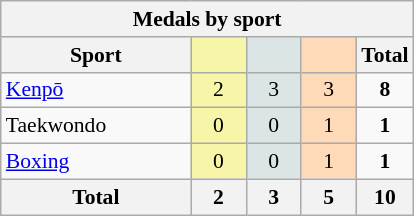<table class="wikitable" style="font-size:90%; text-align:center;">
<tr>
<th colspan=5>Medals by sport</th>
</tr>
<tr>
<th width=120>Sport</th>
<th scope="col" width=30 style="background:#F7F6A8;"></th>
<th scope="col" width=30 style="background:#DCE5E5;"></th>
<th scope="col" width=30 style="background:#FFDAB9;"></th>
<th width=30>Total</th>
</tr>
<tr>
<td align=left><a href='#'>Kenpō</a></td>
<td style="background:#F7F6A8;">2</td>
<td style="background:#DCE5E5;">3</td>
<td style="background:#FFDAB9;">3</td>
<td><strong>8</strong></td>
</tr>
<tr>
<td align=left>Taekwondo</td>
<td style="background:#F7F6A8;">0</td>
<td style="background:#DCE5E5;">0</td>
<td style="background:#FFDAB9;">1</td>
<td><strong>1</strong></td>
</tr>
<tr>
<td align=left><a href='#'>Boxing</a></td>
<td style="background:#F7F6A8;">0</td>
<td style="background:#DCE5E5;">0</td>
<td style="background:#FFDAB9;">1</td>
<td><strong>1</strong></td>
</tr>
<tr class="sortbottom">
<th>Total</th>
<th>2</th>
<th>3</th>
<th>5</th>
<th>10</th>
</tr>
</table>
